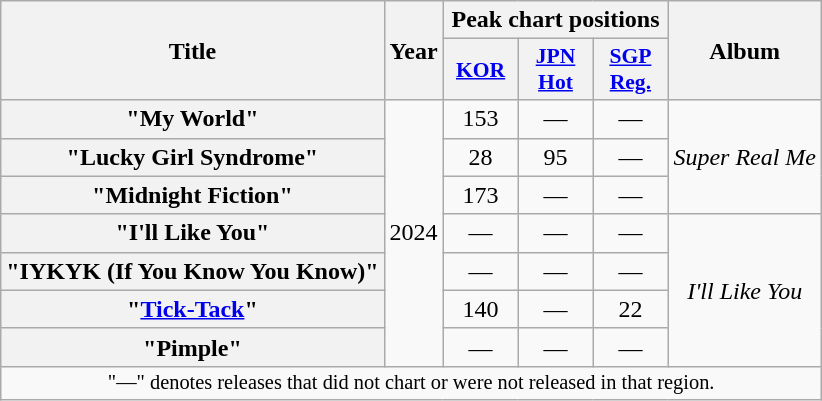<table class="wikitable plainrowheaders" style="text-align:center">
<tr>
<th scope="col" rowspan="2">Title</th>
<th scope="col" rowspan="2">Year</th>
<th scope="col" colspan="3">Peak chart positions</th>
<th scope="col" rowspan="2">Album</th>
</tr>
<tr>
<th scope="col" style="font-size:90%; width:3em"><a href='#'>KOR</a><br></th>
<th scope="col" style="font-size:90%; width:3em"><a href='#'>JPN<br>Hot</a><br></th>
<th scope="col" style="font-size:90%; width:3em"><a href='#'>SGP<br>Reg.</a><br></th>
</tr>
<tr>
<th scope="row">"My World"</th>
<td rowspan="7">2024</td>
<td>153</td>
<td>—</td>
<td>—</td>
<td rowspan="3"><em>Super Real Me</em></td>
</tr>
<tr>
<th scope="row">"Lucky Girl Syndrome"</th>
<td>28</td>
<td>95</td>
<td>—</td>
</tr>
<tr>
<th scope="row">"Midnight Fiction"</th>
<td>173</td>
<td>—</td>
<td>—</td>
</tr>
<tr>
<th scope="row">"I'll Like You"</th>
<td>—</td>
<td>—</td>
<td>—</td>
<td rowspan="4"><em>I'll Like You</em></td>
</tr>
<tr>
<th scope="row">"IYKYK (If You Know You Know)"</th>
<td>—</td>
<td>—</td>
<td>—</td>
</tr>
<tr>
<th scope="row">"<a href='#'>Tick-Tack</a>"</th>
<td>140</td>
<td>—</td>
<td>22</td>
</tr>
<tr>
<th scope="row">"Pimple"</th>
<td>—</td>
<td>—</td>
<td>—</td>
</tr>
<tr>
<td colspan="6" style="font-size:85%">"—" denotes releases that did not chart or were not released in that region.</td>
</tr>
</table>
